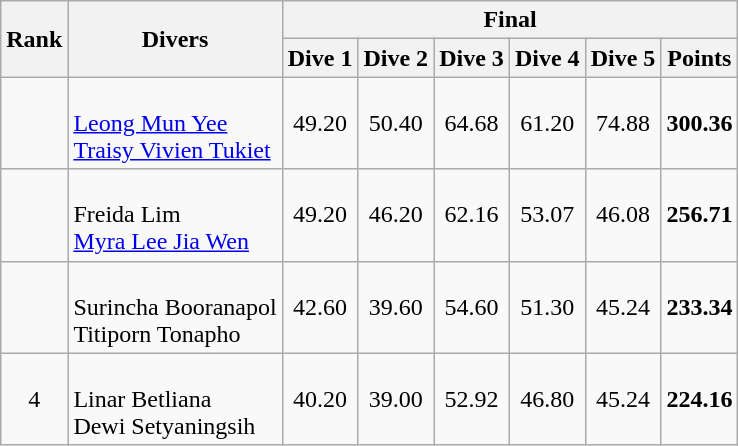<table class="wikitable sortable"  style="text-align:center">
<tr>
<th rowspan="2" data-sort-type=number>Rank</th>
<th rowspan="2">Divers</th>
<th colspan="7">Final</th>
</tr>
<tr>
<th>Dive 1</th>
<th>Dive 2</th>
<th>Dive 3</th>
<th>Dive 4</th>
<th>Dive 5</th>
<th>Points</th>
</tr>
<tr>
<td></td>
<td align="left"><br><a href='#'>Leong Mun Yee</a><br><a href='#'>Traisy Vivien Tukiet</a></td>
<td>49.20</td>
<td>50.40</td>
<td>64.68</td>
<td>61.20</td>
<td>74.88</td>
<td><strong>300.36</strong></td>
</tr>
<tr>
<td></td>
<td align="left"><br>Freida Lim<br><a href='#'>Myra Lee Jia Wen</a></td>
<td>49.20</td>
<td>46.20</td>
<td>62.16</td>
<td>53.07</td>
<td>46.08</td>
<td><strong>256.71</strong></td>
</tr>
<tr>
<td></td>
<td align="left"><br>Surincha Booranapol<br>Titiporn Tonapho</td>
<td>42.60</td>
<td>39.60</td>
<td>54.60</td>
<td>51.30</td>
<td>45.24</td>
<td><strong>233.34</strong></td>
</tr>
<tr>
<td>4</td>
<td align="left"><br>Linar Betliana<br>Dewi Setyaningsih</td>
<td>40.20</td>
<td>39.00</td>
<td>52.92</td>
<td>46.80</td>
<td>45.24</td>
<td><strong>224.16</strong></td>
</tr>
</table>
